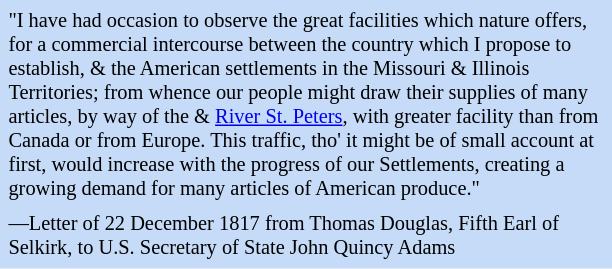<table class="toccolours" style="float: left; margin-left: 1em; margin-right: 2em; font-size: 85%; background:#c6dbf7; color:black; width:30em; max-width: 40%;" cellspacing="5">
<tr>
<td style="text-align: left;">"I have had occasion to observe the great facilities which nature offers, for a commercial intercourse between the country which I propose to establish, & the American settlements in the Missouri & Illinois Territories; from whence our people might draw their supplies of many articles, by way of the  & <a href='#'>River St. Peters</a>, with greater facility than from Canada or from Europe. This traffic, tho' it might be of small account at first, would increase with the progress of our Settlements, creating a growing demand for many articles of American produce."</td>
</tr>
<tr>
<td style="text-align: left;">—Letter of 22 December 1817 from Thomas Douglas, Fifth Earl of Selkirk, to U.S. Secretary of State John Quincy Adams</td>
</tr>
</table>
